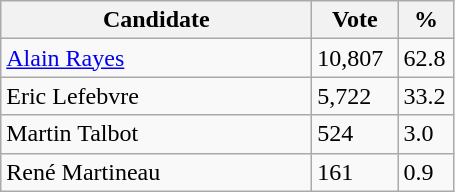<table class="wikitable">
<tr>
<th bgcolor="#DDDDFF" width="200px">Candidate</th>
<th bgcolor="#DDDDFF" width="50px">Vote</th>
<th bgcolor="#DDDDFF" width="30px">%</th>
</tr>
<tr>
<td><a href='#'>Alain Rayes</a></td>
<td>10,807</td>
<td>62.8</td>
</tr>
<tr>
<td>Eric Lefebvre</td>
<td>5,722</td>
<td>33.2</td>
</tr>
<tr>
<td>Martin Talbot</td>
<td>524</td>
<td>3.0</td>
</tr>
<tr>
<td>René Martineau</td>
<td>161</td>
<td>0.9</td>
</tr>
</table>
